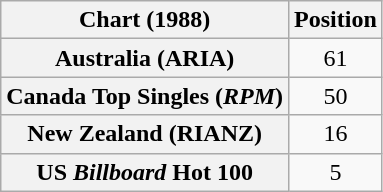<table class="wikitable sortable plainrowheaders" style="text-align:center">
<tr>
<th>Chart (1988)</th>
<th>Position</th>
</tr>
<tr>
<th scope="row">Australia (ARIA)</th>
<td>61</td>
</tr>
<tr>
<th scope="row">Canada Top Singles (<em>RPM</em>)</th>
<td>50</td>
</tr>
<tr>
<th scope="row">New Zealand (RIANZ)</th>
<td>16</td>
</tr>
<tr>
<th scope="row">US <em>Billboard</em> Hot 100</th>
<td>5</td>
</tr>
</table>
